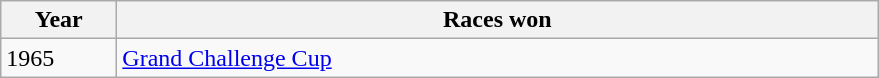<table class="wikitable">
<tr>
<th width=70>Year</th>
<th width=500>Races won</th>
</tr>
<tr>
<td>1965</td>
<td><a href='#'>Grand Challenge Cup</a></td>
</tr>
</table>
